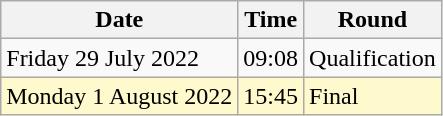<table class = "wikitable">
<tr>
<th>Date</th>
<th>Time</th>
<th>Round</th>
</tr>
<tr>
<td>Friday 29 July 2022</td>
<td>09:08</td>
<td>Qualification</td>
</tr>
<tr>
<td style=background:lemonchiffon>Monday 1 August 2022</td>
<td style=background:lemonchiffon>15:45</td>
<td style=background:lemonchiffon>Final</td>
</tr>
</table>
